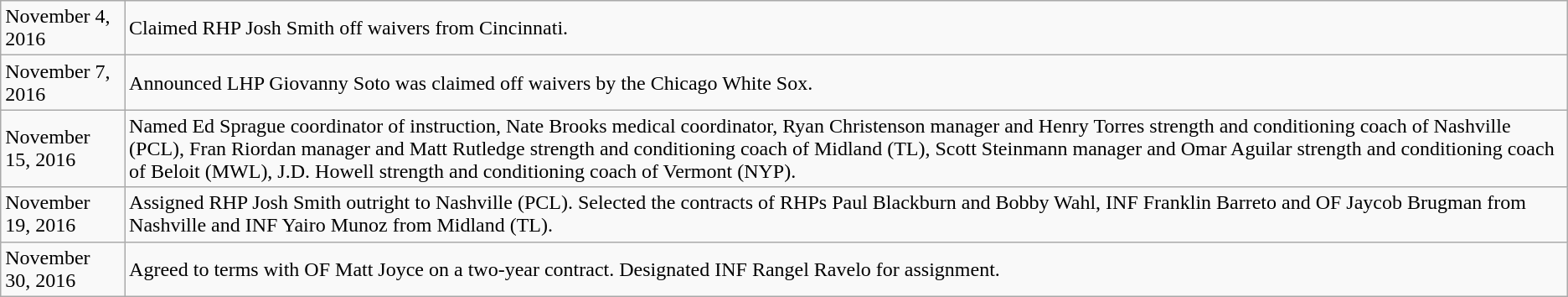<table class="wikitable">
<tr>
<td>November 4, 2016</td>
<td>Claimed RHP Josh Smith off waivers from Cincinnati.</td>
</tr>
<tr>
<td>November 7, 2016</td>
<td>Announced LHP Giovanny Soto was claimed off waivers by the Chicago White Sox.</td>
</tr>
<tr>
<td>November 15, 2016</td>
<td>Named Ed Sprague coordinator of instruction, Nate Brooks medical coordinator, Ryan Christenson manager and Henry Torres strength and conditioning coach of Nashville (PCL), Fran Riordan manager and Matt Rutledge strength and conditioning coach of Midland (TL), Scott Steinmann manager and Omar Aguilar strength and conditioning coach of Beloit (MWL), J.D. Howell strength and conditioning coach of Vermont (NYP).</td>
</tr>
<tr>
<td>November 19, 2016</td>
<td>Assigned RHP Josh Smith outright to Nashville (PCL). Selected the contracts of RHPs Paul Blackburn and Bobby Wahl, INF Franklin Barreto and OF Jaycob Brugman from Nashville and INF Yairo Munoz from Midland (TL).</td>
</tr>
<tr>
<td>November 30, 2016</td>
<td>Agreed to terms with OF Matt Joyce on a two-year contract. Designated INF Rangel Ravelo for assignment.</td>
</tr>
</table>
